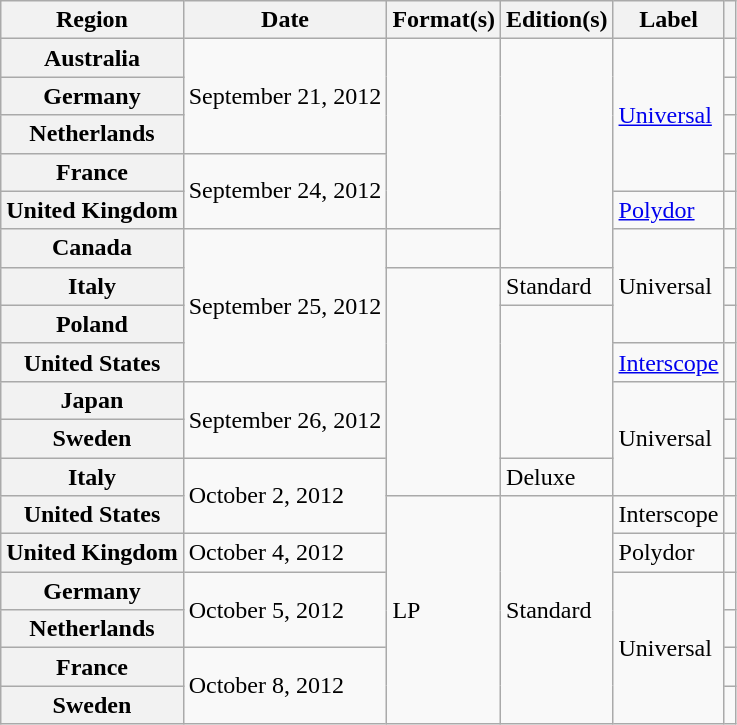<table class="wikitable plainrowheaders">
<tr>
<th scope="col">Region</th>
<th scope="col">Date</th>
<th scope="col">Format(s)</th>
<th scope="col">Edition(s)</th>
<th scope="col">Label</th>
<th scope="col"></th>
</tr>
<tr>
<th scope="row">Australia</th>
<td rowspan="3">September 21, 2012</td>
<td rowspan="5"></td>
<td rowspan="6"></td>
<td rowspan="4"><a href='#'>Universal</a></td>
<td align="center"></td>
</tr>
<tr>
<th scope="row">Germany</th>
<td align="center"></td>
</tr>
<tr>
<th scope="row">Netherlands</th>
<td align="center"></td>
</tr>
<tr>
<th scope="row">France</th>
<td rowspan="2">September 24, 2012</td>
<td align="center"></td>
</tr>
<tr>
<th scope="row">United Kingdom</th>
<td><a href='#'>Polydor</a></td>
<td align="center"></td>
</tr>
<tr>
<th scope="row">Canada</th>
<td rowspan="4">September 25, 2012</td>
<td></td>
<td rowspan="3">Universal</td>
<td align="center"></td>
</tr>
<tr>
<th scope="row">Italy</th>
<td rowspan="6"></td>
<td>Standard</td>
<td align="center"></td>
</tr>
<tr>
<th scope="row">Poland</th>
<td rowspan="4"></td>
<td align="center"></td>
</tr>
<tr>
<th scope="row">United States</th>
<td><a href='#'>Interscope</a></td>
<td align="center"></td>
</tr>
<tr>
<th scope="row">Japan</th>
<td rowspan="2">September 26, 2012</td>
<td rowspan="3">Universal</td>
<td align="center"></td>
</tr>
<tr>
<th scope="row">Sweden</th>
<td align="center"></td>
</tr>
<tr>
<th scope="row">Italy</th>
<td rowspan="2">October 2, 2012</td>
<td>Deluxe</td>
<td align="center"></td>
</tr>
<tr>
<th scope="row">United States</th>
<td rowspan="6">LP</td>
<td rowspan="6">Standard</td>
<td>Interscope</td>
<td align="center"></td>
</tr>
<tr>
<th scope="row">United Kingdom</th>
<td>October 4, 2012</td>
<td>Polydor</td>
<td align="center"></td>
</tr>
<tr>
<th scope="row">Germany</th>
<td rowspan="2">October 5, 2012</td>
<td rowspan="4">Universal</td>
<td align="center"></td>
</tr>
<tr>
<th scope="row">Netherlands</th>
<td align="center"></td>
</tr>
<tr>
<th scope="row">France</th>
<td rowspan="2">October 8, 2012</td>
<td align="center"></td>
</tr>
<tr>
<th scope="row">Sweden</th>
<td align="center"></td>
</tr>
</table>
